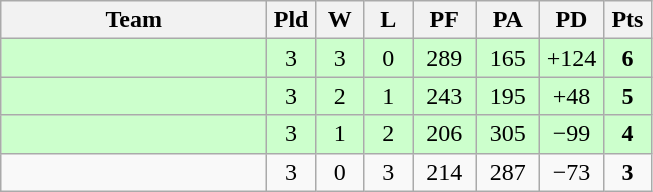<table class="wikitable" style="text-align:center;">
<tr>
<th width=170>Team</th>
<th width=25>Pld</th>
<th width=25>W</th>
<th width=25>L</th>
<th width=35>PF</th>
<th width=35>PA</th>
<th width=35>PD</th>
<th width=25>Pts</th>
</tr>
<tr bgcolor="#ccffcc">
<td align="left"></td>
<td>3</td>
<td>3</td>
<td>0</td>
<td>289</td>
<td>165</td>
<td>+124</td>
<td><strong>6</strong></td>
</tr>
<tr bgcolor="#ccffcc">
<td align="left"></td>
<td>3</td>
<td>2</td>
<td>1</td>
<td>243</td>
<td>195</td>
<td>+48</td>
<td><strong>5</strong></td>
</tr>
<tr bgcolor="#ccffcc">
<td align="left"></td>
<td>3</td>
<td>1</td>
<td>2</td>
<td>206</td>
<td>305</td>
<td>−99</td>
<td><strong>4</strong></td>
</tr>
<tr>
<td align="left"></td>
<td>3</td>
<td>0</td>
<td>3</td>
<td>214</td>
<td>287</td>
<td>−73</td>
<td><strong>3</strong></td>
</tr>
</table>
